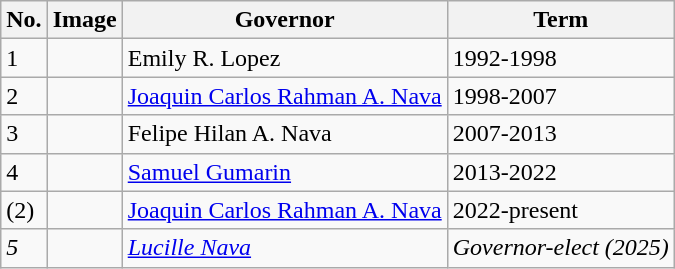<table class="wikitable sortable">
<tr>
<th>No.</th>
<th>Image</th>
<th>Governor</th>
<th>Term</th>
</tr>
<tr>
<td>1</td>
<td></td>
<td>Emily R. Lopez</td>
<td>1992-1998</td>
</tr>
<tr>
<td>2</td>
<td></td>
<td><a href='#'>Joaquin Carlos Rahman A. Nava</a></td>
<td>1998-2007</td>
</tr>
<tr>
<td>3</td>
<td></td>
<td>Felipe Hilan A. Nava</td>
<td>2007-2013</td>
</tr>
<tr>
<td>4</td>
<td></td>
<td><a href='#'>Samuel Gumarin</a></td>
<td>2013-2022</td>
</tr>
<tr>
<td>(2)</td>
<td></td>
<td><a href='#'>Joaquin Carlos Rahman A. Nava</a></td>
<td>2022-present</td>
</tr>
<tr>
<td><em>5</em></td>
<td></td>
<td><em><a href='#'>Lucille Nava</a></em></td>
<td><em>Governor-elect (2025)</em></td>
</tr>
</table>
